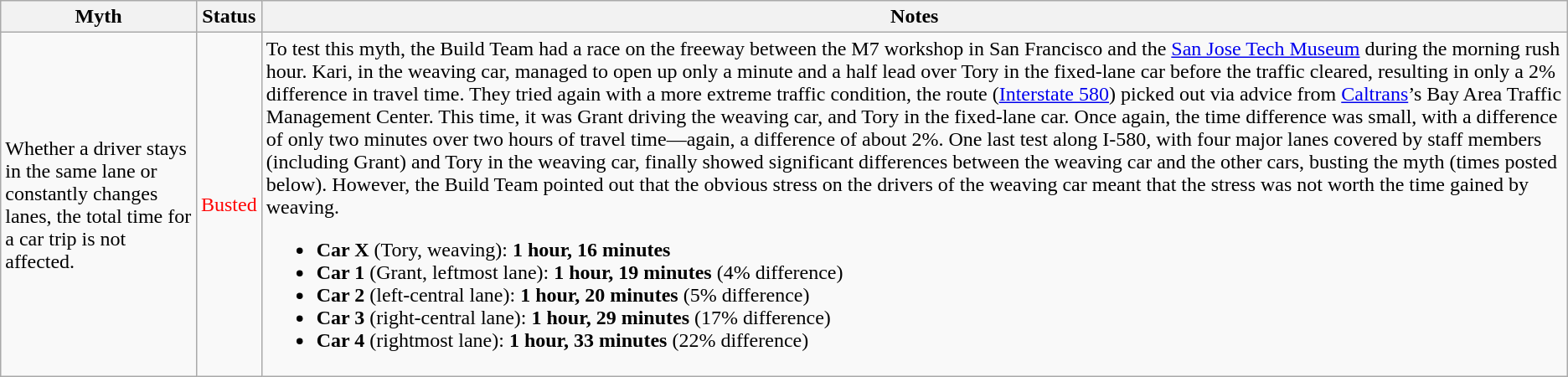<table class="wikitable plainrowheaders">
<tr>
<th scope"col">Myth</th>
<th scope"col">Status</th>
<th scope"col">Notes</th>
</tr>
<tr>
<td scope"row">Whether a driver stays in the same lane or constantly changes lanes, the total time for a car trip is not affected.</td>
<td style="color:red">Busted</td>
<td>To test this myth, the Build Team had a race on the freeway between the M7 workshop in San Francisco and the <a href='#'>San Jose Tech Museum</a> during the morning rush hour.  Kari, in the weaving car, managed to open up only a minute and a half lead over Tory in the fixed-lane car before the traffic cleared, resulting in only a 2% difference in travel time.  They tried again with a more extreme traffic condition, the route (<a href='#'>Interstate 580</a>) picked out via advice from <a href='#'>Caltrans</a>’s Bay Area Traffic Management Center.  This time, it was Grant driving the weaving car, and Tory in the fixed-lane car.  Once again, the time difference was small, with a difference of only two minutes over two hours of travel time—again, a difference of about 2%.  One last test along I-580, with four major lanes covered by staff members (including Grant) and Tory in the weaving car, finally showed significant differences between the weaving car and the other cars, busting the myth (times posted below).  However, the Build Team pointed out that the obvious stress on the drivers of the weaving car meant that the stress was not worth the time gained by weaving.<br><ul><li><strong>Car X</strong> (Tory, weaving): <strong>1 hour, 16 minutes</strong></li><li><strong>Car 1</strong> (Grant, leftmost lane): <strong>1 hour, 19 minutes</strong> (4% difference)</li><li><strong>Car 2</strong> (left-central lane): <strong>1 hour, 20 minutes</strong> (5% difference)</li><li><strong>Car 3</strong> (right-central lane): <strong>1 hour, 29 minutes</strong> (17% difference)</li><li><strong>Car 4</strong> (rightmost lane): <strong>1 hour, 33 minutes</strong> (22% difference)</li></ul></td>
</tr>
</table>
